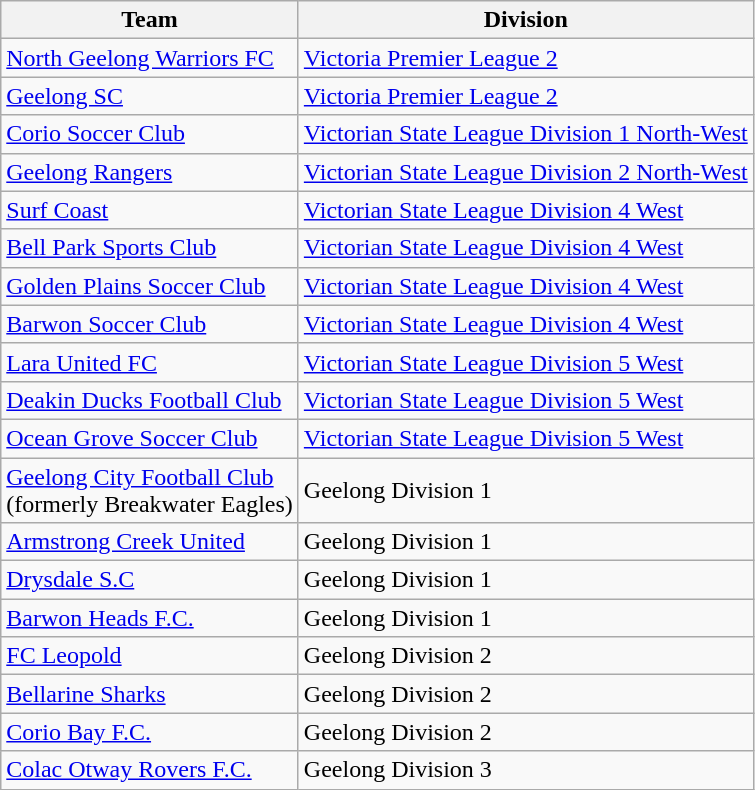<table class="wikitable">
<tr>
<th>Team</th>
<th>Division</th>
</tr>
<tr>
<td><a href='#'>North Geelong Warriors FC</a></td>
<td><a href='#'>Victoria Premier League 2</a></td>
</tr>
<tr>
<td><a href='#'>Geelong SC</a></td>
<td><a href='#'>Victoria Premier League 2</a></td>
</tr>
<tr>
<td><a href='#'>Corio Soccer Club</a></td>
<td><a href='#'>Victorian State League Division 1 North-West</a></td>
</tr>
<tr>
<td><a href='#'>Geelong Rangers</a></td>
<td><a href='#'>Victorian State League Division 2 North-West</a></td>
</tr>
<tr>
<td><a href='#'>Surf Coast</a></td>
<td><a href='#'>Victorian State League Division 4 West</a></td>
</tr>
<tr>
<td><a href='#'>Bell Park Sports Club</a></td>
<td><a href='#'>Victorian State League Division 4 West</a></td>
</tr>
<tr>
<td><a href='#'>Golden Plains Soccer Club</a></td>
<td><a href='#'>Victorian State League Division 4 West</a></td>
</tr>
<tr>
<td><a href='#'>Barwon Soccer Club</a></td>
<td><a href='#'>Victorian State League Division 4 West</a></td>
</tr>
<tr>
<td><a href='#'>Lara United FC</a></td>
<td><a href='#'>Victorian State League Division 5 West</a></td>
</tr>
<tr>
<td><a href='#'>Deakin Ducks Football Club</a></td>
<td><a href='#'>Victorian State League Division 5 West</a></td>
</tr>
<tr>
<td><a href='#'>Ocean Grove Soccer Club</a></td>
<td><a href='#'>Victorian State League Division 5 West</a></td>
</tr>
<tr>
<td><a href='#'>Geelong City Football Club</a><br>(formerly Breakwater Eagles)</td>
<td>Geelong Division 1</td>
</tr>
<tr>
<td><a href='#'>Armstrong Creek United</a></td>
<td>Geelong Division 1</td>
</tr>
<tr>
<td><a href='#'>Drysdale S.C</a></td>
<td>Geelong Division 1</td>
</tr>
<tr>
<td><a href='#'>Barwon Heads F.C.</a></td>
<td>Geelong Division 1</td>
</tr>
<tr>
<td><a href='#'>FC Leopold</a></td>
<td>Geelong Division 2</td>
</tr>
<tr>
<td><a href='#'>Bellarine Sharks</a></td>
<td>Geelong Division 2</td>
</tr>
<tr>
<td><a href='#'>Corio Bay F.C.</a></td>
<td>Geelong Division 2</td>
</tr>
<tr>
<td><a href='#'>Colac Otway Rovers F.C.</a></td>
<td>Geelong Division 3</td>
</tr>
</table>
